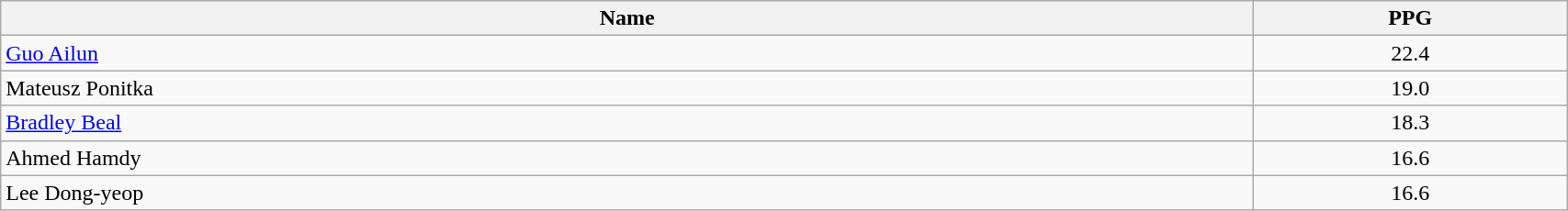<table class=wikitable width="90%">
<tr>
<th width="80%">Name</th>
<th width="20%">PPG</th>
</tr>
<tr>
<td> <a href='#'>Guo Ailun</a></td>
<td align=center>22.4</td>
</tr>
<tr>
<td> Mateusz Ponitka</td>
<td align=center>19.0</td>
</tr>
<tr>
<td> <a href='#'>Bradley Beal</a></td>
<td align=center>18.3</td>
</tr>
<tr>
<td> Ahmed Hamdy</td>
<td align=center>16.6</td>
</tr>
<tr>
<td> Lee Dong-yeop</td>
<td align=center>16.6</td>
</tr>
</table>
